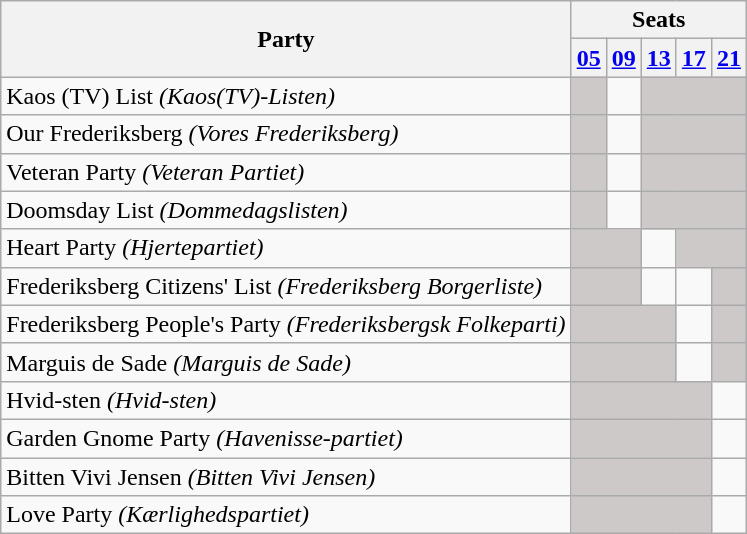<table class="wikitable">
<tr>
<th rowspan=2>Party</th>
<th colspan=11>Seats</th>
</tr>
<tr>
<th><a href='#'>05</a></th>
<th><a href='#'>09</a></th>
<th><a href='#'>13</a></th>
<th><a href='#'>17</a></th>
<th><a href='#'>21</a></th>
</tr>
<tr>
<td>Kaos (TV) List <em>(Kaos(TV)-Listen)</em></td>
<td style="background:#CDC9C9;"></td>
<td></td>
<td style="background:#CDC9C9;" colspan=3></td>
</tr>
<tr>
<td>Our Frederiksberg <em>(Vores Frederiksberg)</em></td>
<td style="background:#CDC9C9;"></td>
<td></td>
<td style="background:#CDC9C9;" colspan=3></td>
</tr>
<tr>
<td>Veteran Party <em>(Veteran Partiet)</em></td>
<td style="background:#CDC9C9;"></td>
<td></td>
<td style="background:#CDC9C9;" colspan=3></td>
</tr>
<tr>
<td>Doomsday List <em>(Dommedagslisten)</em></td>
<td style="background:#CDC9C9;"></td>
<td></td>
<td style="background:#CDC9C9;" colspan=3></td>
</tr>
<tr>
<td>Heart Party <em>(Hjertepartiet)</em></td>
<td style="background:#CDC9C9;" colspan=2></td>
<td></td>
<td style="background:#CDC9C9;" colspan=2></td>
</tr>
<tr>
<td>Frederiksberg Citizens' List <em>(Frederiksberg Borgerliste)</em></td>
<td style="background:#CDC9C9;" colspan=2></td>
<td></td>
<td></td>
<td style="background:#CDC9C9;"></td>
</tr>
<tr>
<td>Frederiksberg People's Party <em>(Frederiksbergsk Folkeparti)</em></td>
<td style="background:#CDC9C9;" colspan=3></td>
<td></td>
<td style="background:#CDC9C9;"></td>
</tr>
<tr>
<td>Marguis de Sade <em>(Marguis de Sade)</em></td>
<td style="background:#CDC9C9;" colspan=3></td>
<td></td>
<td style="background:#CDC9C9;"></td>
</tr>
<tr>
<td>Hvid-sten <em>(Hvid-sten)</em></td>
<td style="background:#CDC9C9;" colspan=4></td>
<td></td>
</tr>
<tr>
<td>Garden Gnome Party <em>(Havenisse-partiet)</em></td>
<td style="background:#CDC9C9;" colspan=4></td>
<td></td>
</tr>
<tr>
<td>Bitten Vivi Jensen <em>(Bitten Vivi Jensen)</em></td>
<td style="background:#CDC9C9;" colspan=4></td>
<td></td>
</tr>
<tr>
<td>Love Party <em>(Kærlighedspartiet)</em></td>
<td style="background:#CDC9C9;" colspan=4></td>
<td></td>
</tr>
</table>
